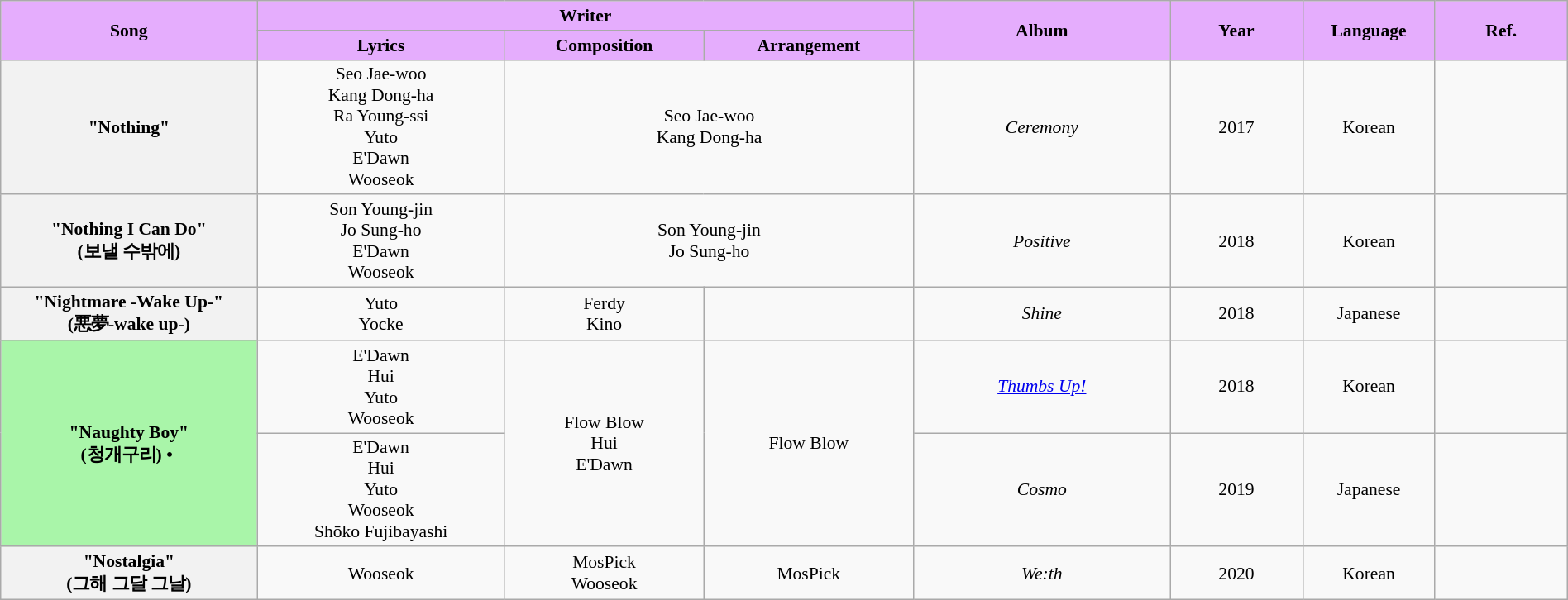<table class="wikitable" style="margin:0.5em auto; clear:both; font-size:.9em; text-align:center; width:100%">
<tr>
<th rowspan="2" style="width:200px; background:#E5ADFD;">Song</th>
<th colspan="3" style="width:700px; background:#E5ADFD;">Writer</th>
<th rowspan="2" style="width:200px; background:#E5ADFD;">Album</th>
<th rowspan="2" style="width:100px; background:#E5ADFD;">Year</th>
<th rowspan="2" style="width:100px; background:#E5ADFD;">Language</th>
<th rowspan="2" style="width:100px; background:#E5ADFD;">Ref.</th>
</tr>
<tr>
<th style=background:#E5ADFD;">Lyrics</th>
<th style=background:#E5ADFD;">Composition</th>
<th style=background:#E5ADFD;">Arrangement</th>
</tr>
<tr>
<th>"Nothing"</th>
<td>Seo Jae-woo<br>Kang Dong-ha<br>Ra Young-ssi<br>Yuto<br>E'Dawn<br>Wooseok</td>
<td colspan="2">Seo Jae-woo<br>Kang Dong-ha</td>
<td><em>Ceremony</em></td>
<td>2017</td>
<td>Korean</td>
<td></td>
</tr>
<tr>
<th>"Nothing I Can Do" <br>(보낼 수밖에)</th>
<td>Son Young-jin<br>Jo Sung-ho<br>E'Dawn<br>Wooseok</td>
<td colspan="2">Son Young-jin<br>Jo Sung-ho</td>
<td><em>Positive</em></td>
<td>2018</td>
<td>Korean</td>
<td></td>
</tr>
<tr>
<th>"Nightmare -Wake Up-" <br>(悪夢-wake up-)</th>
<td>Yuto<br>Yocke</td>
<td>Ferdy<br>Kino</td>
<td></td>
<td><em>Shine</em></td>
<td>2018</td>
<td>Japanese</td>
<td></td>
</tr>
<tr>
<th rowspan="2" scope="row" style="background-color:#A9F5A9 ">"Naughty Boy" <br>(청개구리)  • </th>
<td>E'Dawn<br>Hui<br>Yuto<br>Wooseok</td>
<td rowspan="2">Flow Blow<br>Hui<br>E'Dawn</td>
<td rowspan="2">Flow Blow</td>
<td><em><a href='#'>Thumbs Up!</a></em></td>
<td>2018</td>
<td>Korean</td>
<td></td>
</tr>
<tr>
<td>E'Dawn<br>Hui<br>Yuto<br>Wooseok<br>Shōko Fujibayashi</td>
<td><em>Cosmo</em></td>
<td>2019</td>
<td>Japanese</td>
<td></td>
</tr>
<tr>
<th>"Nostalgia"<br>(그해 그달 그날)</th>
<td>Wooseok</td>
<td>MosPick<br>Wooseok</td>
<td>MosPick</td>
<td><em>We:th</em></td>
<td>2020</td>
<td>Korean</td>
<td></td>
</tr>
</table>
